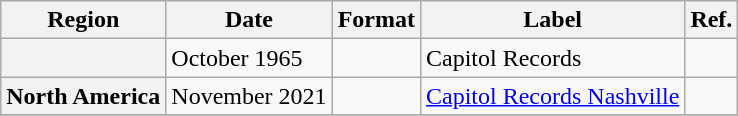<table class="wikitable plainrowheaders">
<tr>
<th scope="col">Region</th>
<th scope="col">Date</th>
<th scope="col">Format</th>
<th scope="col">Label</th>
<th scope="col">Ref.</th>
</tr>
<tr>
<th scope="row"></th>
<td>October 1965</td>
<td></td>
<td>Capitol Records</td>
<td></td>
</tr>
<tr>
<th scope="row">North America</th>
<td>November 2021</td>
<td></td>
<td><a href='#'>Capitol Records Nashville</a></td>
<td></td>
</tr>
<tr>
</tr>
</table>
